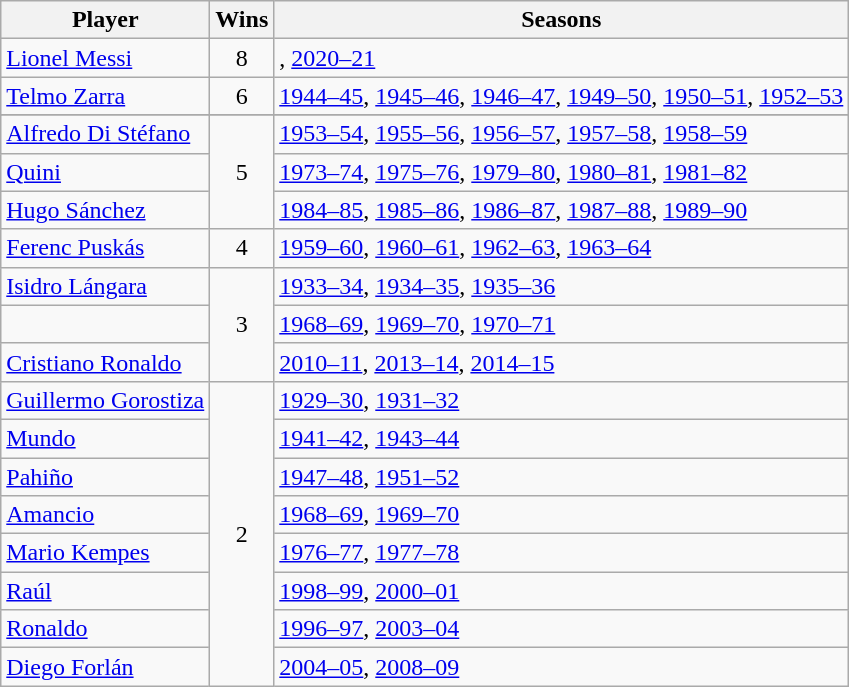<table class="wikitable">
<tr>
<th>Player</th>
<th>Wins</th>
<th>Seasons</th>
</tr>
<tr>
<td> <a href='#'>Lionel Messi</a></td>
<td align="center">8</td>
<td>, <a href='#'>2020–21</a></td>
</tr>
<tr>
<td> <a href='#'>Telmo Zarra</a></td>
<td align="center">6</td>
<td><a href='#'>1944–45</a>, <a href='#'>1945–46</a>, <a href='#'>1946–47</a>, <a href='#'>1949–50</a>, <a href='#'>1950–51</a>, <a href='#'>1952–53</a></td>
</tr>
<tr>
</tr>
<tr>
<td> <a href='#'>Alfredo Di Stéfano</a></td>
<td rowspan="3" align="center">5</td>
<td><a href='#'>1953–54</a>, <a href='#'>1955–56</a>, <a href='#'>1956–57</a>, <a href='#'>1957–58</a>, <a href='#'>1958–59</a></td>
</tr>
<tr>
<td> <a href='#'>Quini</a></td>
<td><a href='#'>1973–74</a>, <a href='#'>1975–76</a>, <a href='#'>1979–80</a>, <a href='#'>1980–81</a>, <a href='#'>1981–82</a></td>
</tr>
<tr>
<td> <a href='#'>Hugo Sánchez</a></td>
<td><a href='#'>1984–85</a>, <a href='#'>1985–86</a>, <a href='#'>1986–87</a>, <a href='#'>1987–88</a>, <a href='#'>1989–90</a></td>
</tr>
<tr>
<td> <a href='#'>Ferenc Puskás</a></td>
<td align="center">4</td>
<td><a href='#'>1959–60</a>, <a href='#'>1960–61</a>, <a href='#'>1962–63</a>, <a href='#'>1963–64</a></td>
</tr>
<tr>
<td> <a href='#'>Isidro Lángara</a></td>
<td rowspan="3" align="center">3</td>
<td><a href='#'>1933–34</a>, <a href='#'>1934–35</a>, <a href='#'>1935–36</a></td>
</tr>
<tr>
<td></td>
<td><a href='#'>1968–69</a>, <a href='#'>1969–70</a>, <a href='#'>1970–71</a></td>
</tr>
<tr>
<td> <a href='#'>Cristiano Ronaldo</a></td>
<td><a href='#'>2010–11</a>, <a href='#'>2013–14</a>, <a href='#'>2014–15</a></td>
</tr>
<tr>
<td> <a href='#'>Guillermo Gorostiza</a></td>
<td rowspan="8" align="center">2</td>
<td><a href='#'>1929–30</a>, <a href='#'>1931–32</a></td>
</tr>
<tr>
<td> <a href='#'>Mundo</a></td>
<td><a href='#'>1941–42</a>, <a href='#'>1943–44</a></td>
</tr>
<tr>
<td> <a href='#'>Pahiño</a></td>
<td><a href='#'>1947–48</a>, <a href='#'>1951–52</a></td>
</tr>
<tr>
<td> <a href='#'>Amancio</a></td>
<td><a href='#'>1968–69</a>, <a href='#'>1969–70</a></td>
</tr>
<tr>
<td> <a href='#'>Mario Kempes</a></td>
<td><a href='#'>1976–77</a>, <a href='#'>1977–78</a></td>
</tr>
<tr>
<td> <a href='#'>Raúl</a></td>
<td><a href='#'>1998–99</a>, <a href='#'>2000–01</a></td>
</tr>
<tr>
<td> <a href='#'>Ronaldo</a></td>
<td><a href='#'>1996–97</a>, <a href='#'>2003–04</a></td>
</tr>
<tr>
<td> <a href='#'>Diego Forlán</a></td>
<td><a href='#'>2004–05</a>, <a href='#'>2008–09</a></td>
</tr>
</table>
